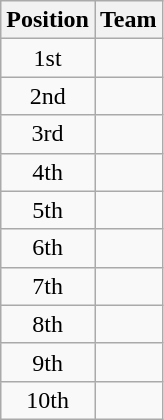<table class="wikitable">
<tr>
<th>Position</th>
<th>Team</th>
</tr>
<tr>
<td style="text-align:center">1st</td>
<td></td>
</tr>
<tr>
<td style="text-align:center">2nd</td>
<td></td>
</tr>
<tr>
<td style="text-align:center">3rd</td>
<td></td>
</tr>
<tr>
<td style="text-align:center">4th</td>
<td></td>
</tr>
<tr>
<td style="text-align:center">5th</td>
<td></td>
</tr>
<tr>
<td style="text-align:center">6th</td>
<td></td>
</tr>
<tr>
<td style="text-align:center">7th</td>
<td></td>
</tr>
<tr>
<td style="text-align:center">8th</td>
<td></td>
</tr>
<tr>
<td style="text-align:center">9th</td>
<td></td>
</tr>
<tr>
<td style="text-align:center">10th</td>
<td></td>
</tr>
</table>
